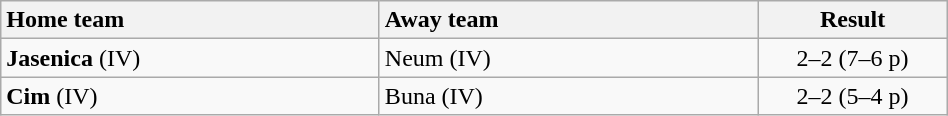<table class="wikitable" style="width:50%">
<tr>
<th style="width:40%; text-align:left">Home team</th>
<th style="width:40%; text-align:left">Away team</th>
<th>Result</th>
</tr>
<tr>
<td><strong>Jasenica</strong> (IV)</td>
<td>Neum (IV)</td>
<td style="text-align:center">2–2 (7–6 p)</td>
</tr>
<tr>
<td><strong>Cim</strong> (IV)</td>
<td>Buna (IV)</td>
<td style="text-align:center">2–2 (5–4 p)</td>
</tr>
</table>
